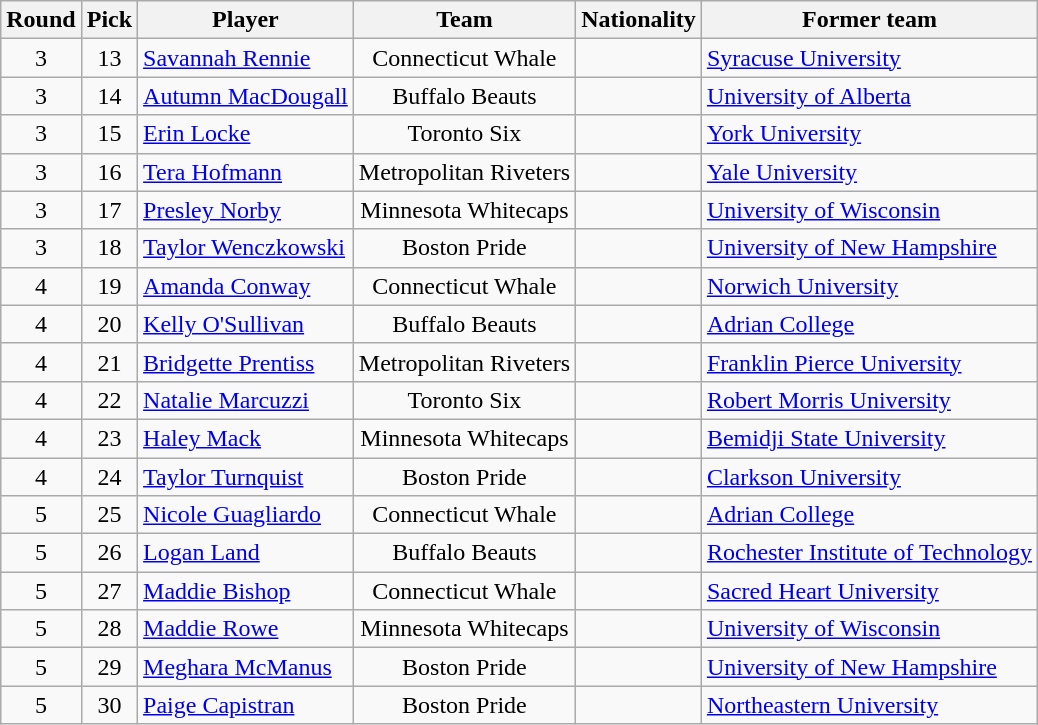<table class="wikitable sortable" style="text-align:center">
<tr>
<th>Round</th>
<th>Pick</th>
<th>Player</th>
<th>Team</th>
<th>Nationality</th>
<th>Former team</th>
</tr>
<tr>
<td>3</td>
<td>13</td>
<td align=left><a href='#'>Savannah Rennie</a></td>
<td>Connecticut Whale</td>
<td></td>
<td align=left><a href='#'>Syracuse University</a></td>
</tr>
<tr>
<td>3</td>
<td>14</td>
<td align=left><a href='#'>Autumn MacDougall</a></td>
<td>Buffalo Beauts</td>
<td></td>
<td align=left><a href='#'>University of Alberta</a></td>
</tr>
<tr>
<td>3</td>
<td>15</td>
<td align=left><a href='#'>Erin Locke</a></td>
<td>Toronto Six</td>
<td></td>
<td align=left><a href='#'>York University</a></td>
</tr>
<tr>
<td>3</td>
<td>16</td>
<td align=left><a href='#'>Tera Hofmann</a></td>
<td>Metropolitan Riveters</td>
<td></td>
<td align=left><a href='#'>Yale University</a></td>
</tr>
<tr>
<td>3</td>
<td>17</td>
<td align=left><a href='#'>Presley Norby</a></td>
<td>Minnesota Whitecaps</td>
<td></td>
<td align=left><a href='#'>University of Wisconsin</a></td>
</tr>
<tr>
<td>3</td>
<td>18</td>
<td align=left><a href='#'>Taylor Wenczkowski</a></td>
<td>Boston Pride</td>
<td></td>
<td align=left><a href='#'>University of New Hampshire</a></td>
</tr>
<tr>
<td>4</td>
<td>19</td>
<td align=left><a href='#'>Amanda Conway</a></td>
<td>Connecticut Whale</td>
<td></td>
<td align=left><a href='#'>Norwich University</a></td>
</tr>
<tr>
<td>4</td>
<td>20</td>
<td align=left><a href='#'>Kelly O'Sullivan</a></td>
<td>Buffalo Beauts</td>
<td></td>
<td align=left><a href='#'>Adrian College</a></td>
</tr>
<tr>
<td>4</td>
<td>21</td>
<td align=left><a href='#'>Bridgette Prentiss</a></td>
<td>Metropolitan Riveters</td>
<td></td>
<td align=left><a href='#'>Franklin Pierce University</a></td>
</tr>
<tr>
<td>4</td>
<td>22</td>
<td align=left><a href='#'>Natalie Marcuzzi</a></td>
<td>Toronto Six</td>
<td></td>
<td align=left><a href='#'>Robert Morris University</a></td>
</tr>
<tr>
<td>4</td>
<td>23</td>
<td align=left><a href='#'>Haley Mack</a></td>
<td>Minnesota Whitecaps</td>
<td></td>
<td align=left><a href='#'>Bemidji State University</a></td>
</tr>
<tr>
<td>4</td>
<td>24</td>
<td align=left><a href='#'>Taylor Turnquist</a></td>
<td>Boston Pride</td>
<td></td>
<td align=left><a href='#'>Clarkson University</a></td>
</tr>
<tr>
<td>5</td>
<td>25</td>
<td align=left><a href='#'>Nicole Guagliardo</a></td>
<td>Connecticut Whale</td>
<td></td>
<td align=left><a href='#'>Adrian College</a></td>
</tr>
<tr>
<td>5</td>
<td>26</td>
<td align=left><a href='#'>Logan Land</a></td>
<td>Buffalo Beauts</td>
<td></td>
<td align=left><a href='#'>Rochester Institute of Technology</a></td>
</tr>
<tr>
<td>5</td>
<td>27</td>
<td align=left><a href='#'>Maddie Bishop</a></td>
<td>Connecticut Whale</td>
<td></td>
<td align=left><a href='#'>Sacred Heart University</a></td>
</tr>
<tr>
<td>5</td>
<td>28</td>
<td align=left><a href='#'>Maddie Rowe</a></td>
<td>Minnesota Whitecaps</td>
<td></td>
<td align=left><a href='#'>University of Wisconsin</a></td>
</tr>
<tr>
<td>5</td>
<td>29</td>
<td align=left><a href='#'>Meghara McManus</a></td>
<td>Boston Pride</td>
<td></td>
<td align=left><a href='#'>University of New Hampshire</a></td>
</tr>
<tr>
<td>5</td>
<td>30</td>
<td align=left><a href='#'>Paige Capistran</a></td>
<td>Boston Pride<br></td>
<td></td>
<td align=left><a href='#'>Northeastern University</a></td>
</tr>
</table>
